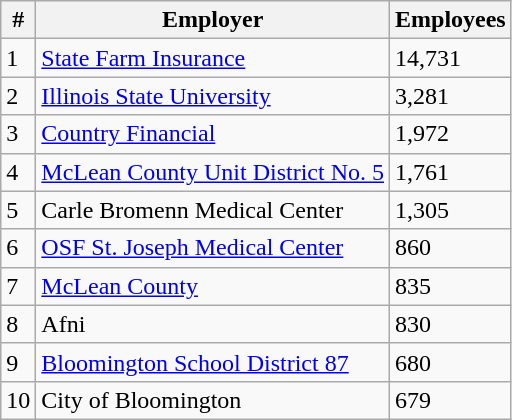<table class="wikitable">
<tr>
<th>#</th>
<th>Employer</th>
<th>Employees</th>
</tr>
<tr>
<td>1</td>
<td><a href='#'>State Farm Insurance</a></td>
<td>14,731</td>
</tr>
<tr>
<td>2</td>
<td><a href='#'>Illinois State University</a></td>
<td>3,281</td>
</tr>
<tr>
<td>3</td>
<td><a href='#'>Country Financial</a></td>
<td>1,972</td>
</tr>
<tr>
<td>4</td>
<td><a href='#'>McLean County Unit District No. 5</a></td>
<td>1,761</td>
</tr>
<tr>
<td>5</td>
<td>Carle Bromenn Medical Center</td>
<td>1,305</td>
</tr>
<tr>
<td>6</td>
<td><a href='#'>OSF St. Joseph Medical Center</a></td>
<td>860</td>
</tr>
<tr>
<td>7</td>
<td><a href='#'>McLean County</a></td>
<td>835</td>
</tr>
<tr>
<td>8</td>
<td>Afni</td>
<td>830</td>
</tr>
<tr>
<td>9</td>
<td><a href='#'>Bloomington School District 87</a></td>
<td>680</td>
</tr>
<tr>
<td>10</td>
<td>City of Bloomington</td>
<td>679</td>
</tr>
</table>
